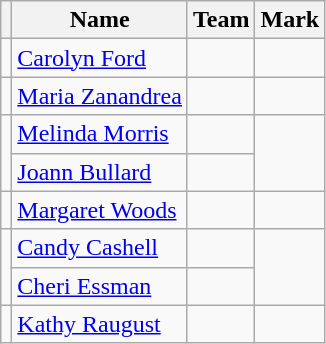<table class=wikitable>
<tr>
<th></th>
<th>Name</th>
<th>Team</th>
<th>Mark</th>
</tr>
<tr>
<td></td>
<td><a href='#'>Carolyn Ford</a></td>
<td></td>
<td></td>
</tr>
<tr>
<td></td>
<td><a href='#'>Maria Zanandrea</a></td>
<td></td>
<td></td>
</tr>
<tr>
<td rowspan=2></td>
<td><a href='#'>Melinda Morris</a></td>
<td></td>
<td rowspan=2></td>
</tr>
<tr>
<td><a href='#'>Joann Bullard</a></td>
<td></td>
</tr>
<tr>
<td></td>
<td><a href='#'>Margaret Woods</a></td>
<td></td>
<td></td>
</tr>
<tr>
<td rowspan=2></td>
<td><a href='#'>Candy Cashell</a></td>
<td></td>
<td rowspan=2></td>
</tr>
<tr>
<td><a href='#'>Cheri Essman</a></td>
<td></td>
</tr>
<tr>
<td></td>
<td><a href='#'>Kathy Raugust</a></td>
<td></td>
<td></td>
</tr>
</table>
